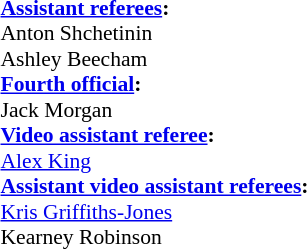<table style="width:100%; font-size:90%;">
<tr>
<td><br><strong><a href='#'>Assistant referees</a>:</strong>
<br>Anton Shchetinin
<br>Ashley Beecham
<br><strong><a href='#'>Fourth official</a>:</strong>
<br>Jack Morgan
<br><strong><a href='#'>Video assistant referee</a>:</strong>
<br><a href='#'>Alex King</a>
<br><strong><a href='#'>Assistant video assistant referees</a>:</strong>
<br><a href='#'>Kris Griffiths-Jones</a>
<br>Kearney Robinson</td>
</tr>
</table>
